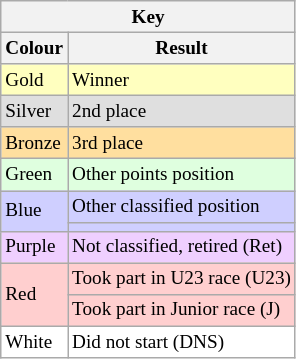<table style="margin-right:0; font-size:80%" class="wikitable">
<tr>
<th colspan=2>Key</th>
</tr>
<tr>
<th>Colour</th>
<th>Result</th>
</tr>
<tr style="background-color:#FFFFBF">
<td>Gold</td>
<td>Winner</td>
</tr>
<tr style="background-color:#DFDFDF">
<td>Silver</td>
<td>2nd place</td>
</tr>
<tr style="background-color:#FFDF9F">
<td>Bronze</td>
<td>3rd place</td>
</tr>
<tr style="background-color:#DFFFDF">
<td>Green</td>
<td>Other points position</td>
</tr>
<tr style="background-color:#CFCFFF">
<td rowspan="2">Blue</td>
<td>Other classified position</td>
</tr>
<tr style="background-color:#CFCFFF">
<td></td>
</tr>
<tr style="background-color:#EFCFFF">
<td>Purple</td>
<td>Not classified, retired (Ret)</td>
</tr>
<tr style="background-color:#FFCFCF">
<td rowspan="2">Red</td>
<td>Took part in U23 race (U23)</td>
</tr>
<tr style="background-color:#FFCFCF">
<td>Took part in Junior race (J)</td>
</tr>
<tr style="background-color:#FFFFFF">
<td>White</td>
<td>Did not start (DNS)</td>
</tr>
</table>
